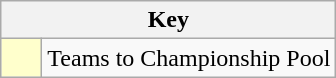<table class="wikitable" style="text-align: center;">
<tr>
<th colspan=2>Key</th>
</tr>
<tr>
<td style="background:#ffffcc; width:20px;"></td>
<td align=left>Teams to Championship Pool</td>
</tr>
</table>
